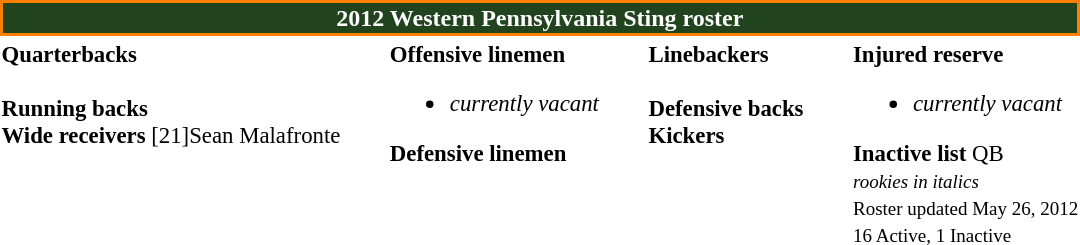<table class="toccolours" style="text-align: left;">
<tr>
<th colspan=7 style="background:#21441E; border: 2px solid #FF7F00; color:white; text-align:center;"><strong>2012 Western Pennsylvania Sting roster</strong></th>
</tr>
<tr>
<td style="font-size: 95%;" valign="top"><strong>Quarterbacks</strong><br><br><strong>Running backs</strong>
<br><strong>Wide receivers</strong>

[21]Sean Malafronte<br>

</td>
<td style="width: 25px;"></td>
<td style="font-size: 95%;vertical-align:top;"><strong>Offensive linemen</strong><br><ul><li><em>currently vacant</em></li></ul><strong>Defensive linemen</strong>




</td>
<td style="width: 25px;"></td>
<td style="font-size: 95%;vertical-align:top;"><strong>Linebackers</strong><br><br><strong>Defensive backs</strong>


<br><strong>Kickers</strong>
</td>
<td style="width: 25px;"></td>
<td style="font-size: 95%;" valign="top"><strong>Injured reserve</strong><br><ul><li><em>currently vacant</em></li></ul><strong>Inactive list</strong>
 QB<br><small><em>rookies in italics</em><br>Roster updated May 26, 2012</small><br>
<small>16 Active, 1 Inactive</small></td>
</tr>
<tr>
</tr>
</table>
